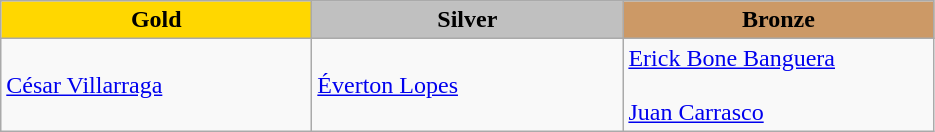<table class="wikitable" style="text-align:left">
<tr align="center">
<td width=200 bgcolor=gold><strong>Gold</strong></td>
<td width=200 bgcolor=silver><strong>Silver</strong></td>
<td width=200 bgcolor=CC9966><strong>Bronze</strong></td>
</tr>
<tr>
<td><a href='#'>César Villarraga</a><br></td>
<td><a href='#'>Éverton Lopes</a><br></td>
<td><a href='#'>Erick Bone Banguera</a><br><br><a href='#'>Juan Carrasco</a><br></td>
</tr>
</table>
